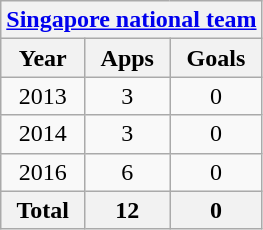<table class="wikitable" style="text-align:center">
<tr>
<th colspan=3><a href='#'>Singapore national team</a></th>
</tr>
<tr>
<th>Year</th>
<th>Apps</th>
<th>Goals</th>
</tr>
<tr>
<td>2013</td>
<td>3</td>
<td>0</td>
</tr>
<tr>
<td>2014</td>
<td>3</td>
<td>0</td>
</tr>
<tr>
<td>2016</td>
<td>6</td>
<td>0</td>
</tr>
<tr>
<th>Total</th>
<th>12</th>
<th>0</th>
</tr>
</table>
